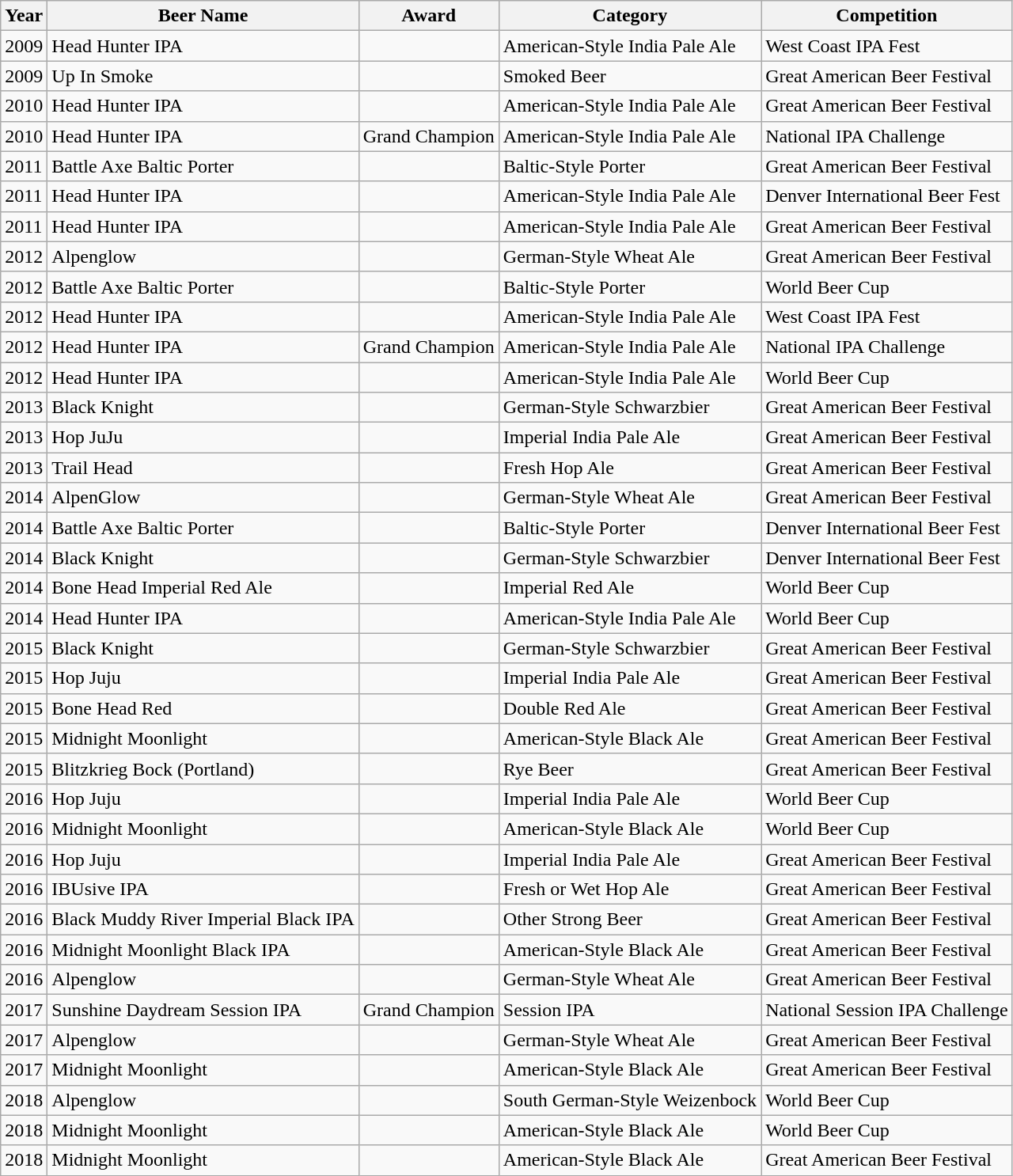<table class="wikitable sortable">
<tr>
<th>Year</th>
<th>Beer Name</th>
<th>Award</th>
<th>Category</th>
<th>Competition</th>
</tr>
<tr>
<td>2009</td>
<td>Head Hunter IPA</td>
<td></td>
<td>American-Style India Pale Ale</td>
<td>West Coast IPA Fest</td>
</tr>
<tr>
<td>2009</td>
<td>Up In Smoke</td>
<td></td>
<td>Smoked Beer</td>
<td>Great American Beer Festival</td>
</tr>
<tr>
<td>2010</td>
<td>Head Hunter IPA</td>
<td></td>
<td>American-Style India Pale Ale</td>
<td>Great American Beer Festival</td>
</tr>
<tr>
<td>2010</td>
<td>Head Hunter IPA</td>
<td data-sort-value=99.1>Grand Champion</td>
<td>American-Style India Pale Ale</td>
<td>National IPA Challenge</td>
</tr>
<tr>
<td>2011</td>
<td>Battle Axe Baltic Porter</td>
<td></td>
<td>Baltic-Style Porter</td>
<td>Great American Beer Festival</td>
</tr>
<tr>
<td>2011</td>
<td>Head Hunter IPA</td>
<td></td>
<td>American-Style India Pale Ale</td>
<td>Denver International Beer Fest</td>
</tr>
<tr>
<td>2011</td>
<td>Head Hunter IPA</td>
<td></td>
<td>American-Style India Pale Ale</td>
<td>Great American Beer Festival</td>
</tr>
<tr>
<td>2012</td>
<td>Alpenglow</td>
<td></td>
<td>German-Style Wheat Ale</td>
<td>Great American Beer Festival</td>
</tr>
<tr>
<td>2012</td>
<td>Battle Axe Baltic Porter</td>
<td></td>
<td>Baltic-Style Porter</td>
<td>World Beer Cup</td>
</tr>
<tr>
<td>2012</td>
<td>Head Hunter IPA</td>
<td></td>
<td>American-Style India Pale Ale</td>
<td>West Coast IPA Fest</td>
</tr>
<tr>
<td>2012</td>
<td>Head Hunter IPA</td>
<td data-sort-value=99.1>Grand Champion</td>
<td>American-Style India Pale Ale</td>
<td>National IPA Challenge</td>
</tr>
<tr>
<td>2012</td>
<td>Head Hunter IPA</td>
<td></td>
<td>American-Style India Pale Ale</td>
<td>World Beer Cup</td>
</tr>
<tr>
<td>2013</td>
<td>Black Knight</td>
<td></td>
<td>German-Style Schwarzbier</td>
<td>Great American Beer Festival</td>
</tr>
<tr>
<td>2013</td>
<td>Hop JuJu</td>
<td></td>
<td>Imperial India Pale Ale</td>
<td>Great American Beer Festival</td>
</tr>
<tr>
<td>2013</td>
<td>Trail Head</td>
<td></td>
<td>Fresh Hop Ale</td>
<td>Great American Beer Festival</td>
</tr>
<tr>
<td>2014</td>
<td>AlpenGlow</td>
<td></td>
<td>German-Style Wheat Ale</td>
<td>Great American Beer Festival</td>
</tr>
<tr>
<td>2014</td>
<td>Battle Axe Baltic Porter</td>
<td></td>
<td>Baltic-Style Porter</td>
<td>Denver International Beer Fest</td>
</tr>
<tr>
<td>2014</td>
<td>Black Knight</td>
<td></td>
<td>German-Style Schwarzbier</td>
<td>Denver International Beer Fest</td>
</tr>
<tr>
<td>2014</td>
<td>Bone Head Imperial Red Ale</td>
<td></td>
<td>Imperial Red Ale</td>
<td>World Beer Cup</td>
</tr>
<tr>
<td>2014</td>
<td>Head Hunter IPA</td>
<td></td>
<td>American-Style India Pale Ale</td>
<td>World Beer Cup</td>
</tr>
<tr>
<td>2015</td>
<td>Black Knight</td>
<td></td>
<td>German-Style Schwarzbier</td>
<td>Great American Beer Festival</td>
</tr>
<tr>
<td>2015</td>
<td>Hop Juju</td>
<td></td>
<td>Imperial India Pale Ale</td>
<td>Great American Beer Festival</td>
</tr>
<tr>
<td>2015</td>
<td>Bone Head Red</td>
<td></td>
<td>Double Red Ale</td>
<td>Great American Beer Festival</td>
</tr>
<tr>
<td>2015</td>
<td>Midnight Moonlight</td>
<td></td>
<td>American-Style Black Ale</td>
<td>Great American Beer Festival</td>
</tr>
<tr>
<td>2015</td>
<td>Blitzkrieg Bock (Portland)</td>
<td></td>
<td>Rye Beer</td>
<td>Great American Beer Festival</td>
</tr>
<tr>
<td>2016</td>
<td>Hop Juju</td>
<td></td>
<td>Imperial India Pale Ale</td>
<td>World Beer Cup</td>
</tr>
<tr>
<td>2016</td>
<td>Midnight Moonlight</td>
<td></td>
<td>American-Style Black Ale</td>
<td>World Beer Cup</td>
</tr>
<tr>
<td>2016</td>
<td>Hop Juju</td>
<td></td>
<td>Imperial India Pale Ale</td>
<td>Great American Beer Festival</td>
</tr>
<tr>
<td>2016</td>
<td>IBUsive IPA</td>
<td></td>
<td>Fresh or Wet Hop Ale</td>
<td>Great American Beer Festival</td>
</tr>
<tr>
<td>2016</td>
<td>Black Muddy River Imperial Black IPA</td>
<td></td>
<td>Other Strong Beer</td>
<td>Great American Beer Festival</td>
</tr>
<tr>
<td>2016</td>
<td>Midnight Moonlight Black IPA</td>
<td></td>
<td>American-Style Black Ale</td>
<td>Great American Beer Festival</td>
</tr>
<tr>
<td>2016</td>
<td>Alpenglow</td>
<td></td>
<td>German-Style Wheat Ale</td>
<td>Great American Beer Festival</td>
</tr>
<tr>
<td>2017</td>
<td>Sunshine Daydream Session IPA</td>
<td data-sort-value=99.1>Grand Champion</td>
<td>Session IPA</td>
<td>National Session IPA Challenge</td>
</tr>
<tr>
<td>2017</td>
<td>Alpenglow</td>
<td></td>
<td>German-Style Wheat Ale</td>
<td>Great American Beer Festival</td>
</tr>
<tr>
<td>2017</td>
<td>Midnight Moonlight</td>
<td></td>
<td>American-Style Black Ale</td>
<td>Great American Beer Festival</td>
</tr>
<tr>
<td>2018</td>
<td>Alpenglow</td>
<td></td>
<td>South German-Style Weizenbock</td>
<td>World Beer Cup</td>
</tr>
<tr>
<td>2018</td>
<td>Midnight Moonlight</td>
<td></td>
<td>American-Style Black Ale</td>
<td>World Beer Cup</td>
</tr>
<tr>
<td>2018</td>
<td>Midnight Moonlight</td>
<td></td>
<td>American-Style Black Ale</td>
<td>Great American Beer Festival</td>
</tr>
</table>
